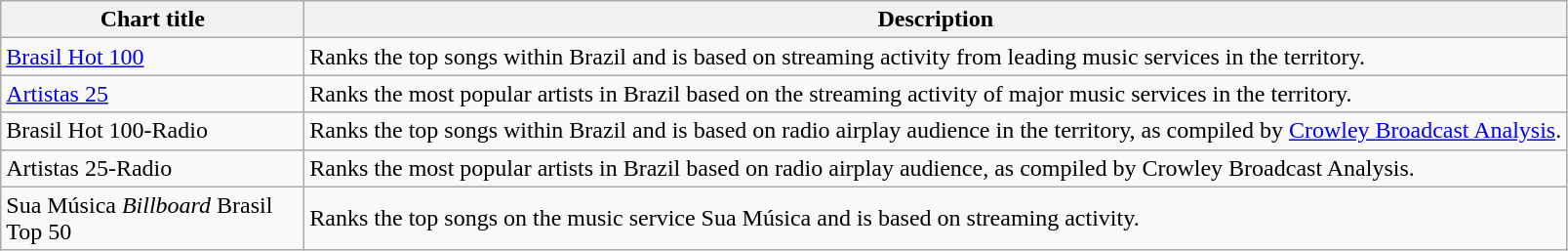<table class="wikitable sortable">
<tr>
<th width="200">Chart title</th>
<th class="unsortable">Description</th>
</tr>
<tr>
<td><a href='#'>Brasil Hot 100</a></td>
<td>Ranks the top songs within Brazil and is based on streaming activity from leading music services in the territory.</td>
</tr>
<tr>
<td><a href='#'>Artistas 25</a></td>
<td>Ranks the most popular artists in Brazil based on the streaming activity of major music services in the territory.</td>
</tr>
<tr>
<td>Brasil Hot 100-Radio</td>
<td>Ranks the top songs within Brazil and is based on radio airplay audience in the territory, as compiled by <a href='#'>Crowley Broadcast Analysis</a>.</td>
</tr>
<tr>
<td>Artistas 25-Radio</td>
<td>Ranks the most popular artists in Brazil based on radio airplay audience, as compiled by Crowley Broadcast Analysis.</td>
</tr>
<tr>
<td>Sua Música <em>Billboard</em> Brasil Top 50</td>
<td>Ranks the top songs on the music service Sua Música and is based on streaming activity.</td>
</tr>
</table>
